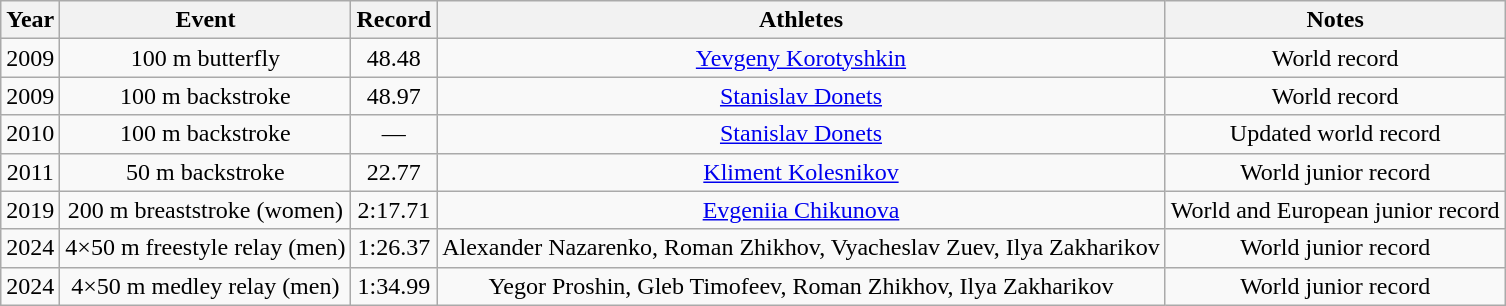<table class="wikitable sortable" style="text-align:center">
<tr>
<th>Year</th>
<th>Event</th>
<th>Record</th>
<th>Athletes</th>
<th>Notes</th>
</tr>
<tr>
<td>2009</td>
<td>100 m butterfly</td>
<td>48.48</td>
<td><a href='#'>Yevgeny Korotyshkin</a></td>
<td>World record</td>
</tr>
<tr>
<td>2009</td>
<td>100 m backstroke</td>
<td>48.97</td>
<td><a href='#'>Stanislav Donets</a></td>
<td>World record</td>
</tr>
<tr>
<td>2010</td>
<td>100 m backstroke</td>
<td>—</td>
<td><a href='#'>Stanislav Donets</a></td>
<td>Updated world record</td>
</tr>
<tr>
<td>2011</td>
<td>50 m backstroke</td>
<td>22.77</td>
<td><a href='#'>Kliment Kolesnikov</a></td>
<td>World junior record</td>
</tr>
<tr>
<td>2019</td>
<td>200 m breaststroke (women)</td>
<td>2:17.71</td>
<td><a href='#'>Evgeniia Chikunova</a></td>
<td>World and European junior record</td>
</tr>
<tr>
<td>2024</td>
<td>4×50 m freestyle relay (men)</td>
<td>1:26.37</td>
<td>Alexander Nazarenko, Roman Zhikhov, Vyacheslav Zuev, Ilya Zakharikov</td>
<td>World junior record</td>
</tr>
<tr>
<td>2024</td>
<td>4×50 m medley relay (men)</td>
<td>1:34.99</td>
<td>Yegor Proshin, Gleb Timofeev, Roman Zhikhov, Ilya Zakharikov</td>
<td>World junior record</td>
</tr>
</table>
